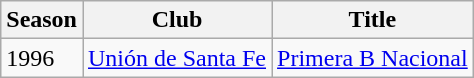<table class="wikitable">
<tr>
<th>Season</th>
<th>Club</th>
<th>Title</th>
</tr>
<tr>
<td>1996</td>
<td><a href='#'>Unión de Santa Fe</a></td>
<td><a href='#'>Primera B Nacional</a></td>
</tr>
</table>
